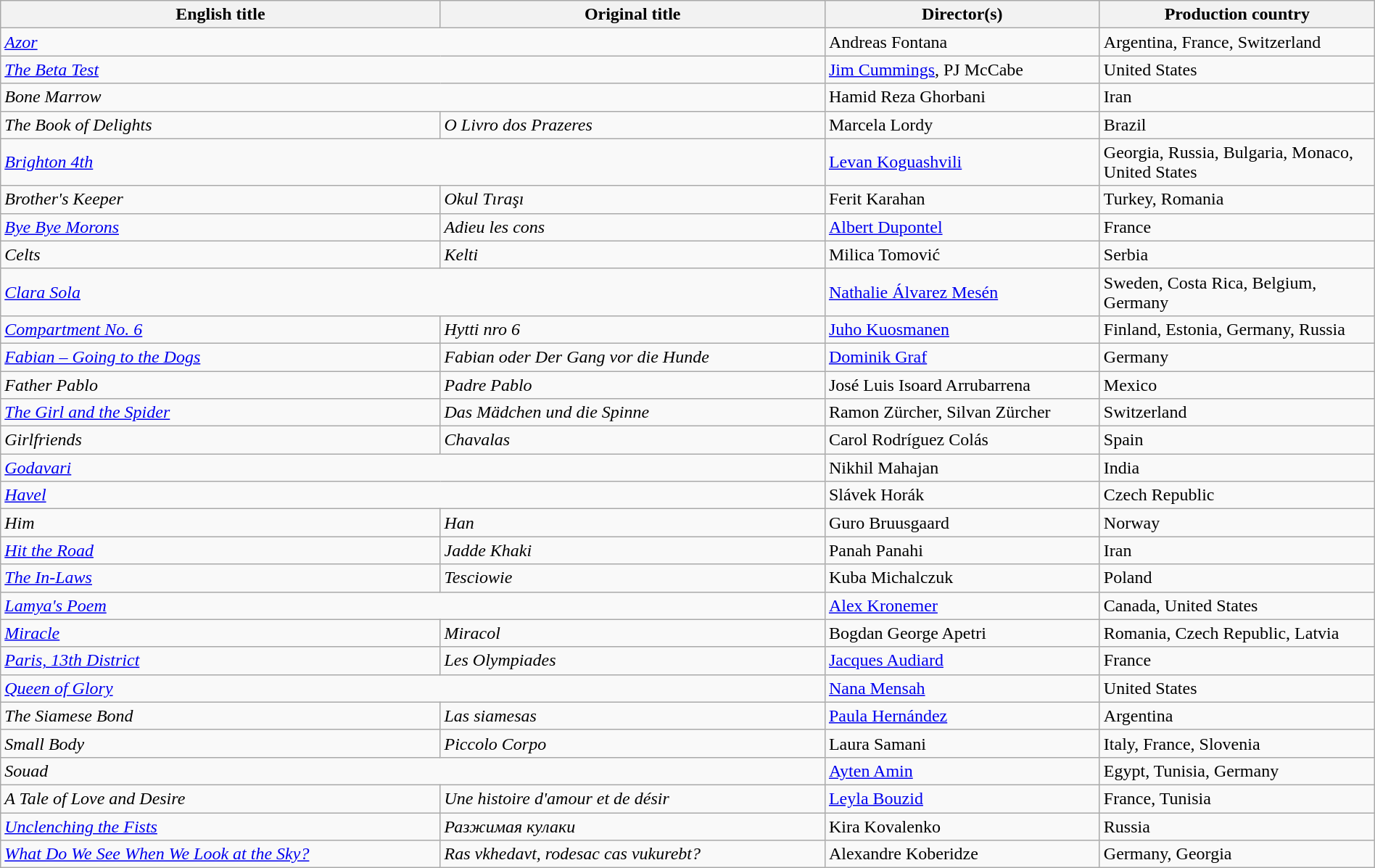<table class="sortable wikitable" width="100%" cellpadding="5">
<tr>
<th scope="col" width="32%">English title</th>
<th scope="col" width="28%">Original title</th>
<th scope="col" width="20%">Director(s)</th>
<th scope="col" width="20%">Production country</th>
</tr>
<tr>
<td colspan=2><em><a href='#'>Azor</a></em></td>
<td>Andreas Fontana</td>
<td>Argentina, France, Switzerland</td>
</tr>
<tr>
<td colspan=2><em><a href='#'>The Beta Test</a></em></td>
<td><a href='#'>Jim Cummings</a>, PJ McCabe</td>
<td>United States</td>
</tr>
<tr>
<td colspan=2><em>Bone Marrow</em></td>
<td>Hamid Reza Ghorbani</td>
<td>Iran</td>
</tr>
<tr>
<td><em>The Book of Delights</em></td>
<td><em>O Livro dos Prazeres</em></td>
<td>Marcela Lordy</td>
<td>Brazil</td>
</tr>
<tr>
<td colspan=2><em><a href='#'>Brighton 4th</a></em></td>
<td><a href='#'>Levan Koguashvili</a></td>
<td>Georgia, Russia, Bulgaria, Monaco, United States</td>
</tr>
<tr>
<td><em>Brother's Keeper</em></td>
<td><em>Okul Tıraşı</em></td>
<td>Ferit Karahan</td>
<td>Turkey, Romania</td>
</tr>
<tr>
<td><em><a href='#'>Bye Bye Morons</a></em></td>
<td><em>Adieu les cons</em></td>
<td><a href='#'>Albert Dupontel</a></td>
<td>France</td>
</tr>
<tr>
<td><em>Celts</em></td>
<td><em>Kelti</em></td>
<td>Milica Tomović</td>
<td>Serbia</td>
</tr>
<tr>
<td colspan=2><em><a href='#'>Clara Sola</a></em></td>
<td><a href='#'>Nathalie Álvarez Mesén</a></td>
<td>Sweden, Costa Rica, Belgium, Germany</td>
</tr>
<tr>
<td><em><a href='#'>Compartment No. 6</a></em></td>
<td><em>Hytti nro 6</em></td>
<td><a href='#'>Juho Kuosmanen</a></td>
<td>Finland, Estonia, Germany, Russia</td>
</tr>
<tr>
<td><em><a href='#'>Fabian – Going to the Dogs</a></em></td>
<td><em>Fabian oder Der Gang vor die Hunde</em></td>
<td><a href='#'>Dominik Graf</a></td>
<td>Germany</td>
</tr>
<tr>
<td><em>Father Pablo</em></td>
<td><em>Padre Pablo</em></td>
<td>José Luis Isoard Arrubarrena</td>
<td>Mexico</td>
</tr>
<tr>
<td><em><a href='#'>The Girl and the Spider</a></em></td>
<td><em>Das Mädchen und die Spinne</em></td>
<td>Ramon Zürcher, Silvan Zürcher</td>
<td>Switzerland</td>
</tr>
<tr>
<td><em>Girlfriends</em></td>
<td><em>Chavalas</em></td>
<td>Carol Rodríguez Colás</td>
<td>Spain</td>
</tr>
<tr>
<td colspan=2><em><a href='#'>Godavari</a></em></td>
<td>Nikhil Mahajan</td>
<td>India</td>
</tr>
<tr>
<td colspan=2><em><a href='#'>Havel</a></em></td>
<td>Slávek Horák</td>
<td>Czech Republic</td>
</tr>
<tr>
<td><em>Him</em></td>
<td><em>Han</em></td>
<td>Guro Bruusgaard</td>
<td>Norway</td>
</tr>
<tr>
<td><em><a href='#'>Hit the Road</a></em></td>
<td><em>Jadde Khaki</em></td>
<td>Panah Panahi</td>
<td>Iran</td>
</tr>
<tr>
<td><em><a href='#'>The In-Laws</a></em></td>
<td><em>Tesciowie</em></td>
<td>Kuba Michalczuk</td>
<td>Poland</td>
</tr>
<tr>
<td colspan=2><em><a href='#'>Lamya's Poem</a></em></td>
<td><a href='#'>Alex Kronemer</a></td>
<td>Canada, United States</td>
</tr>
<tr>
<td><em><a href='#'>Miracle</a></em></td>
<td><em>Miracol</em></td>
<td>Bogdan George Apetri</td>
<td>Romania, Czech Republic, Latvia</td>
</tr>
<tr>
<td><em><a href='#'>Paris, 13th District</a></em></td>
<td><em>Les Olympiades</em></td>
<td><a href='#'>Jacques Audiard</a></td>
<td>France</td>
</tr>
<tr>
<td colspan=2><em><a href='#'>Queen of Glory</a></em></td>
<td><a href='#'>Nana Mensah</a></td>
<td>United States</td>
</tr>
<tr>
<td><em>The Siamese Bond</em></td>
<td><em>Las siamesas</em></td>
<td><a href='#'>Paula Hernández</a></td>
<td>Argentina</td>
</tr>
<tr>
<td><em>Small Body</em></td>
<td><em>Piccolo Corpo</em></td>
<td>Laura Samani</td>
<td>Italy, France, Slovenia</td>
</tr>
<tr>
<td colspan=2><em>Souad</em></td>
<td><a href='#'>Ayten Amin</a></td>
<td>Egypt, Tunisia, Germany</td>
</tr>
<tr>
<td><em>A Tale of Love and Desire</em></td>
<td><em>Une histoire d'amour et de désir</em></td>
<td><a href='#'>Leyla Bouzid</a></td>
<td>France, Tunisia</td>
</tr>
<tr>
<td><em><a href='#'>Unclenching the Fists</a></em></td>
<td><em>Разжимая кулаки</em></td>
<td>Kira Kovalenko</td>
<td>Russia</td>
</tr>
<tr>
<td><em><a href='#'>What Do We See When We Look at the Sky?</a></em></td>
<td><em>Ras vkhedavt, rodesac cas vukurebt?</em></td>
<td>Alexandre Koberidze</td>
<td>Germany, Georgia</td>
</tr>
</table>
